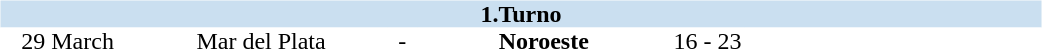<table table width=700>
<tr>
<td width=700 valign="top"><br><table border=0 cellspacing=0 cellpadding=0 style="font-size: 100%; border-collapse: collapse;" width=100%>
<tr bgcolor="#CADFF0">
<td style="font-size:100%"; align="center" colspan="6"><strong>1.Turno</strong></td>
</tr>
<tr align=center bgcolor=#FFFFFF>
<td width=90>29 March</td>
<td width=170>Mar del Plata</td>
<td width=20>-</td>
<td width=170><strong>Noroeste</strong></td>
<td width=50>16 - 23</td>
<td width=200></td>
</tr>
</table>
</td>
</tr>
</table>
